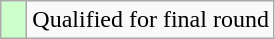<table class="wikitable">
<tr>
<td style="width:10px; background:#cfc"></td>
<td>Qualified for final round</td>
</tr>
</table>
